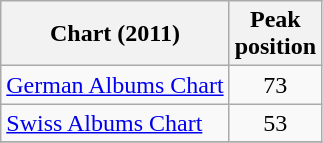<table class="wikitable sortable">
<tr>
<th>Chart (2011)</th>
<th>Peak<br>position</th>
</tr>
<tr>
<td><a href='#'>German Albums Chart</a></td>
<td style="text-align:center;">73</td>
</tr>
<tr>
<td><a href='#'>Swiss Albums Chart</a></td>
<td style="text-align:center;">53</td>
</tr>
<tr>
</tr>
</table>
